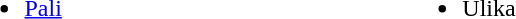<table style="width:50%;">
<tr>
<td><br><ul><li><a href='#'>Pali</a></li></ul></td>
<td><br><ul><li>Ulika</li></ul></td>
</tr>
</table>
